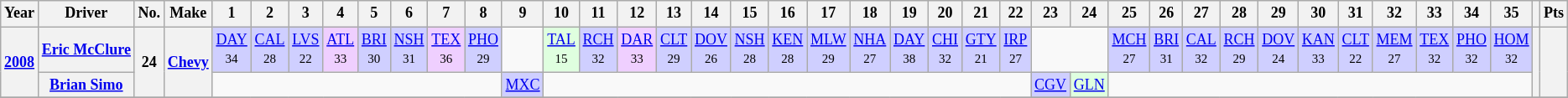<table class="wikitable" style="text-align:center; font-size:75%">
<tr>
<th>Year</th>
<th>Driver</th>
<th>No.</th>
<th>Make</th>
<th>1</th>
<th>2</th>
<th>3</th>
<th>4</th>
<th>5</th>
<th>6</th>
<th>7</th>
<th>8</th>
<th>9</th>
<th>10</th>
<th>11</th>
<th>12</th>
<th>13</th>
<th>14</th>
<th>15</th>
<th>16</th>
<th>17</th>
<th>18</th>
<th>19</th>
<th>20</th>
<th>21</th>
<th>22</th>
<th>23</th>
<th>24</th>
<th>25</th>
<th>26</th>
<th>27</th>
<th>28</th>
<th>29</th>
<th>30</th>
<th>31</th>
<th>32</th>
<th>33</th>
<th>34</th>
<th>35</th>
<th></th>
<th>Pts</th>
</tr>
<tr>
<th rowspan=2><a href='#'>2008</a></th>
<th><a href='#'>Eric McClure</a></th>
<th rowspan=2>24</th>
<th rowspan=2><a href='#'>Chevy</a></th>
<td style="background:#CFCFFF;"><a href='#'>DAY</a><br><small>34</small></td>
<td style="background:#CFCFFF;"><a href='#'>CAL</a><br><small>28</small></td>
<td style="background:#CFCFFF;"><a href='#'>LVS</a><br><small>22</small></td>
<td style="background:#EFCFFF;"><a href='#'>ATL</a><br><small>33</small></td>
<td style="background:#CFCFFF;"><a href='#'>BRI</a><br><small>30</small></td>
<td style="background:#CFCFFF;"><a href='#'>NSH</a><br><small>31</small></td>
<td style="background:#EFCFFF;"><a href='#'>TEX</a><br><small>36</small></td>
<td style="background:#CFCFFF;"><a href='#'>PHO</a><br><small>29</small></td>
<td></td>
<td style="background:#DFFFDF;"><a href='#'>TAL</a><br><small>15</small></td>
<td style="background:#CFCFFF;"><a href='#'>RCH</a><br><small>32</small></td>
<td style="background:#EFCFFF;"><a href='#'>DAR</a><br><small>33</small></td>
<td style="background:#CFCFFF;"><a href='#'>CLT</a><br><small>29</small></td>
<td style="background:#CFCFFF;"><a href='#'>DOV</a><br><small>26</small></td>
<td style="background:#CFCFFF;"><a href='#'>NSH</a><br><small>28</small></td>
<td style="background:#CFCFFF;"><a href='#'>KEN</a><br><small>28</small></td>
<td style="background:#CFCFFF;"><a href='#'>MLW</a><br><small>29</small></td>
<td style="background:#CFCFFF;"><a href='#'>NHA</a><br><small>27</small></td>
<td style="background:#CFCFFF;"><a href='#'>DAY</a><br><small>38</small></td>
<td style="background:#CFCFFF;"><a href='#'>CHI</a><br><small>32</small></td>
<td style="background:#CFCFFF;"><a href='#'>GTY</a><br><small>21</small></td>
<td style="background:#CFCFFF;"><a href='#'>IRP</a><br><small>27</small></td>
<td colspan=2></td>
<td style="background:#CFCFFF;"><a href='#'>MCH</a><br><small>27</small></td>
<td style="background:#CFCFFF;"><a href='#'>BRI</a><br><small>31</small></td>
<td style="background:#CFCFFF;"><a href='#'>CAL</a><br><small>32</small></td>
<td style="background:#CFCFFF;"><a href='#'>RCH</a><br><small>29</small></td>
<td style="background:#CFCFFF;"><a href='#'>DOV</a><br><small>24</small></td>
<td style="background:#CFCFFF;"><a href='#'>KAN</a><br><small>33</small></td>
<td style="background:#CFCFFF;"><a href='#'>CLT</a><br><small>22</small></td>
<td style="background:#CFCFFF;"><a href='#'>MEM</a><br><small>27</small></td>
<td style="background:#CFCFFF;"><a href='#'>TEX</a><br><small>32</small></td>
<td style="background:#CFCFFF;"><a href='#'>PHO</a><br><small>32</small></td>
<td style="background:#CFCFFF;"><a href='#'>HOM</a><br><small>32</small></td>
<th rowspan=2></th>
<th rowspan=2></th>
</tr>
<tr>
<th><a href='#'>Brian Simo</a></th>
<td colspan=8></td>
<td style="background:#CFCFFF;"><a href='#'>MXC</a><br></td>
<td colspan=13></td>
<td style="background:#CFCFFF;"><a href='#'>CGV</a><br></td>
<td style="background:#DFFFDF;"><a href='#'>GLN</a><br></td>
<td colspan=11></td>
</tr>
<tr>
</tr>
</table>
